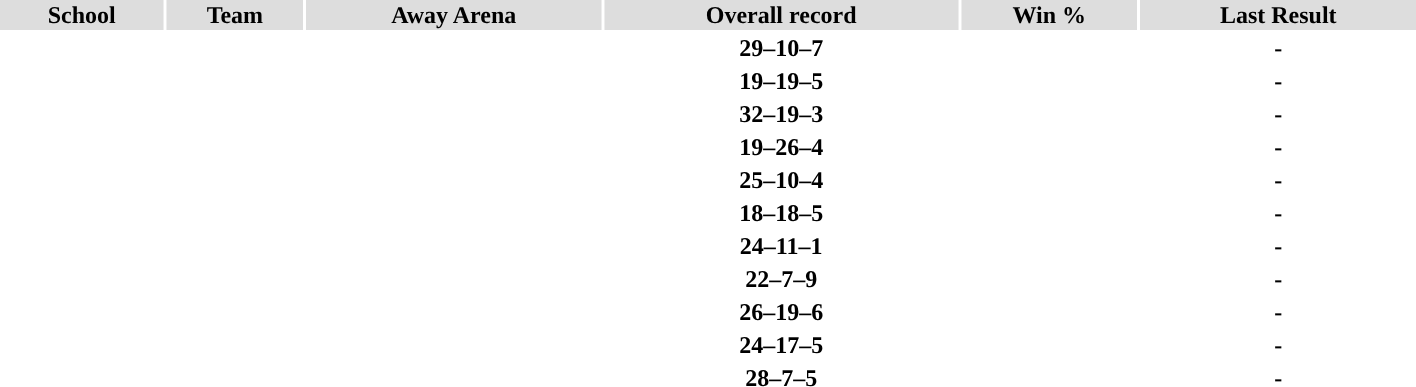<table width="75%">
<tr align="center"  bgcolor="#dddddd">
<th>School</th>
<th>Team</th>
<th>Away Arena</th>
<th>Overall record</th>
<th>Win %</th>
<th>Last Result</th>
</tr>
<tr align="center">
<td><strong><a href='#'></a></strong></td>
<td><strong><a href='#'></a></strong></td>
<td><strong><a href='#'></a> </strong></td>
<td><strong>29–10–7</strong></td>
<td><strong></strong></td>
<td><strong>-</strong></td>
</tr>
<tr align="center">
<td><strong><a href='#'></a></strong></td>
<td><strong><a href='#'></a></strong></td>
<td><strong><a href='#'></a> </strong></td>
<td><strong>19–19–5</strong></td>
<td><strong></strong></td>
<td><strong>-</strong></td>
</tr>
<tr align="center">
<td><strong><a href='#'></a></strong></td>
<td><strong><a href='#'></a></strong></td>
<td><strong><a href='#'></a> </strong></td>
<td><strong>32–19–3</strong></td>
<td><strong></strong></td>
<td><strong>-</strong></td>
</tr>
<tr align="center">
<td><strong><a href='#'></a></strong></td>
<td><strong><a href='#'></a></strong></td>
<td><strong><a href='#'></a> </strong></td>
<td><strong>19–26–4</strong></td>
<td><strong></strong></td>
<td><strong>-</strong></td>
</tr>
<tr align="center">
<td><strong><a href='#'></a></strong></td>
<td><strong><a href='#'></a></strong></td>
<td><strong><a href='#'></a></strong></td>
<td><strong>25–10–4</strong></td>
<td><strong></strong></td>
<td><strong>-</strong></td>
</tr>
<tr align="center">
<td><strong><a href='#'></a></strong></td>
<td><strong><a href='#'></a></strong></td>
<td><strong><a href='#'></a></strong></td>
<td><strong>18–18–5</strong></td>
<td><strong></strong></td>
<td><strong>-</strong></td>
</tr>
<tr align="center">
<td><strong><a href='#'></a></strong></td>
<td><strong><a href='#'></a></strong></td>
<td><strong><a href='#'></a></strong></td>
<td><strong>24–11–1</strong></td>
<td><strong></strong></td>
<td><strong>-</strong></td>
</tr>
<tr align="center">
<td><strong><a href='#'></a></strong></td>
<td><strong><a href='#'></a></strong></td>
<td><strong><a href='#'></a></strong></td>
<td><strong>22–7–9</strong></td>
<td><strong></strong></td>
<td><strong>-</strong></td>
</tr>
<tr align="center">
<td><strong><a href='#'></a></strong></td>
<td><strong><a href='#'></a></strong></td>
<td><strong><a href='#'></a></strong></td>
<td><strong>26–19–6</strong></td>
<td><strong></strong></td>
<td><strong>-</strong></td>
</tr>
<tr align="center">
<td><strong><a href='#'></a></strong></td>
<td><strong><a href='#'></a></strong></td>
<td><strong><a href='#'></a></strong></td>
<td><strong>24–17–5</strong></td>
<td><strong></strong></td>
<td><strong>-</strong></td>
</tr>
<tr align="center">
<td><strong><a href='#'></a></strong></td>
<td><strong><a href='#'></a></strong></td>
<td><strong><a href='#'></a></strong></td>
<td><strong>28–7–5</strong></td>
<td><strong></strong></td>
<td><strong>-</strong></td>
</tr>
</table>
